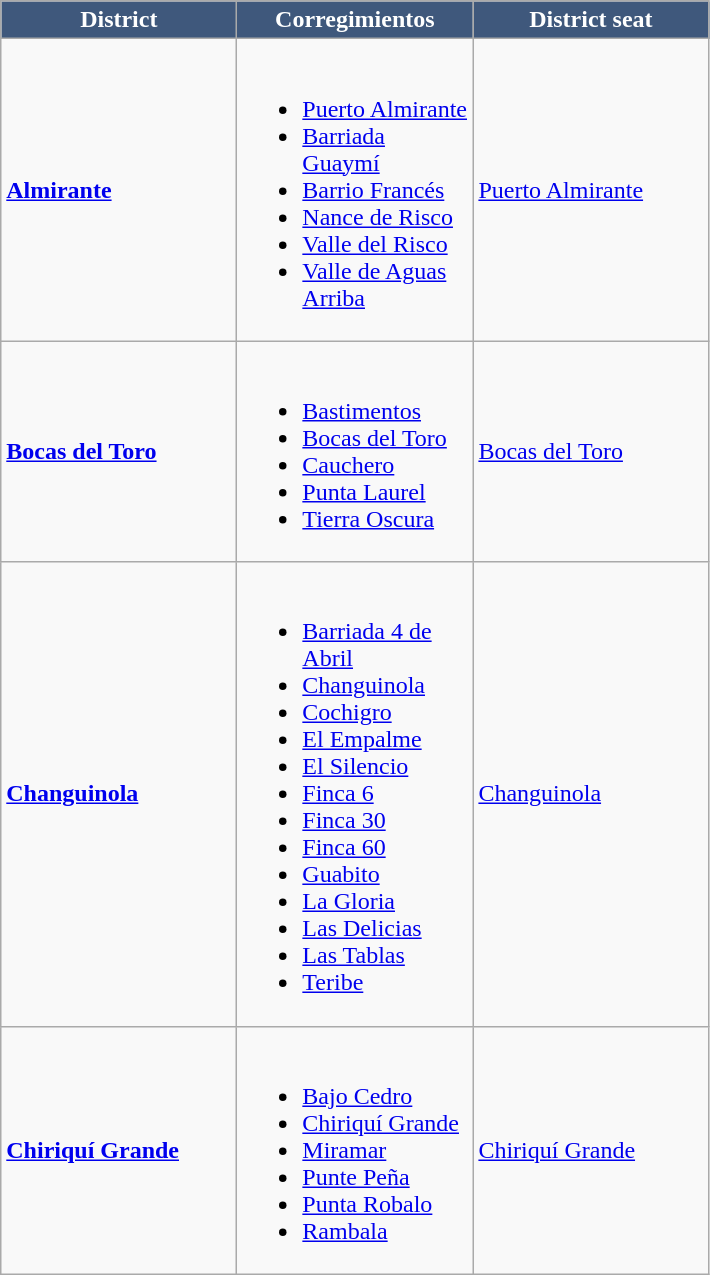<table class="wikitable sortable">
<tr>
<th width="150" style="background:#3F587C; color:white">District</th>
<th width="150" style="background:#3F587C; color:white">Corregimientos</th>
<th width="150" style="background:#3F587C; color:white">District seat</th>
</tr>
<tr>
<td><strong><a href='#'>Almirante</a></strong></td>
<td><br><ul><li><a href='#'>Puerto Almirante</a></li><li><a href='#'>Barriada Guaymí</a></li><li><a href='#'>Barrio Francés</a></li><li><a href='#'>Nance de Risco</a></li><li><a href='#'>Valle del Risco</a></li><li><a href='#'>Valle de Aguas Arriba</a></li></ul></td>
<td><a href='#'>Puerto Almirante</a></td>
</tr>
<tr>
<td><strong><a href='#'>Bocas del Toro</a></strong></td>
<td><br><ul><li><a href='#'>Bastimentos</a></li><li><a href='#'>Bocas del Toro</a></li><li><a href='#'>Cauchero</a></li><li><a href='#'>Punta Laurel</a></li><li><a href='#'>Tierra Oscura</a></li></ul></td>
<td><a href='#'>Bocas del Toro</a></td>
</tr>
<tr>
<td><strong><a href='#'>Changuinola</a></strong></td>
<td><br><ul><li><a href='#'>Barriada 4 de Abril</a></li><li><a href='#'>Changuinola</a></li><li><a href='#'>Cochigro</a></li><li><a href='#'>El Empalme</a></li><li><a href='#'>El Silencio</a></li><li><a href='#'>Finca 6</a></li><li><a href='#'>Finca 30</a></li><li><a href='#'>Finca 60</a></li><li><a href='#'>Guabito</a></li><li><a href='#'>La Gloria</a></li><li><a href='#'>Las Delicias</a></li><li><a href='#'>Las Tablas</a></li><li><a href='#'>Teribe</a></li></ul></td>
<td><a href='#'>Changuinola</a></td>
</tr>
<tr>
<td><strong><a href='#'>Chiriquí Grande</a></strong></td>
<td><br><ul><li><a href='#'>Bajo Cedro</a></li><li><a href='#'>Chiriquí Grande</a></li><li><a href='#'>Miramar</a></li><li><a href='#'>Punte Peña</a></li><li><a href='#'>Punta Robalo</a></li><li><a href='#'>Rambala</a></li></ul></td>
<td><a href='#'>Chiriquí Grande</a></td>
</tr>
</table>
